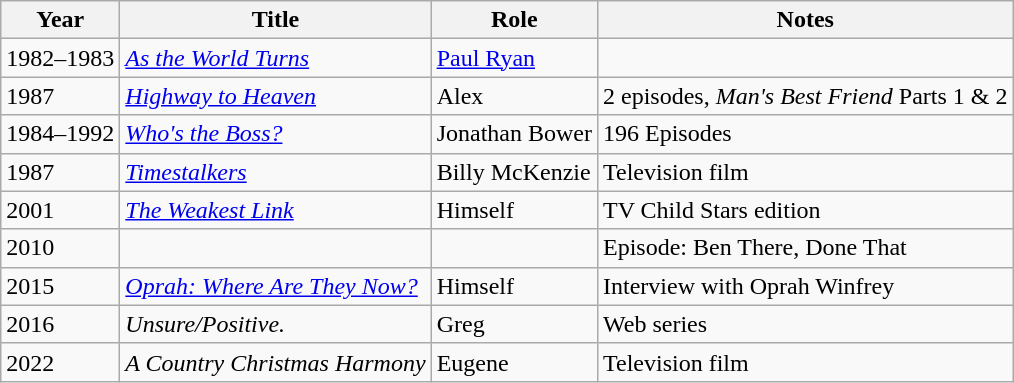<table class="wikitable sortable">
<tr>
<th>Year</th>
<th>Title</th>
<th>Role</th>
<th>Notes</th>
</tr>
<tr>
<td>1982–1983</td>
<td><em><a href='#'>As the World Turns</a></em></td>
<td><a href='#'>Paul Ryan</a></td>
<td></td>
</tr>
<tr>
<td>1987</td>
<td><em><a href='#'>Highway to Heaven</a></em></td>
<td>Alex</td>
<td>2 episodes, <em>Man's Best Friend</em> Parts 1 & 2</td>
</tr>
<tr>
<td>1984–1992</td>
<td><em><a href='#'>Who's the Boss?</a></em></td>
<td>Jonathan Bower</td>
<td>196 Episodes</td>
</tr>
<tr>
<td>1987</td>
<td><em><a href='#'>Timestalkers</a></em></td>
<td>Billy McKenzie</td>
<td>Television film</td>
</tr>
<tr>
<td>2001</td>
<td><em><a href='#'>The Weakest Link</a></em></td>
<td>Himself</td>
<td>TV Child Stars edition</td>
</tr>
<tr>
<td>2010</td>
<td><em></em></td>
<td></td>
<td>Episode: Ben There, Done That</td>
</tr>
<tr>
<td>2015</td>
<td><em><a href='#'>Oprah: Where Are They Now?</a></em></td>
<td>Himself</td>
<td>Interview with Oprah Winfrey</td>
</tr>
<tr>
<td>2016</td>
<td><em>Unsure/Positive.</em></td>
<td>Greg</td>
<td>Web series</td>
</tr>
<tr>
<td>2022</td>
<td><em>A Country Christmas Harmony</em></td>
<td>Eugene</td>
<td>Television film</td>
</tr>
</table>
